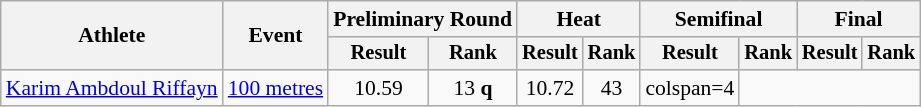<table class="wikitable" style="font-size:90%">
<tr>
<th rowspan="2">Athlete</th>
<th rowspan="2">Event</th>
<th colspan="2">Preliminary Round</th>
<th colspan="2">Heat</th>
<th colspan="2">Semifinal</th>
<th colspan="2">Final</th>
</tr>
<tr style="font-size:95%">
<th>Result</th>
<th>Rank</th>
<th>Result</th>
<th>Rank</th>
<th>Result</th>
<th>Rank</th>
<th>Result</th>
<th>Rank</th>
</tr>
<tr style=text-align:center>
<td style=text-align:left><a href='#'>Karim Ambdoul Riffayn</a></td>
<td style=text-align:left rowspan=1><a href='#'>100 metres</a></td>
<td>10.59</td>
<td>13 <strong>q</strong></td>
<td>10.72</td>
<td>43</td>
<td>colspan=4 </td>
</tr>
</table>
